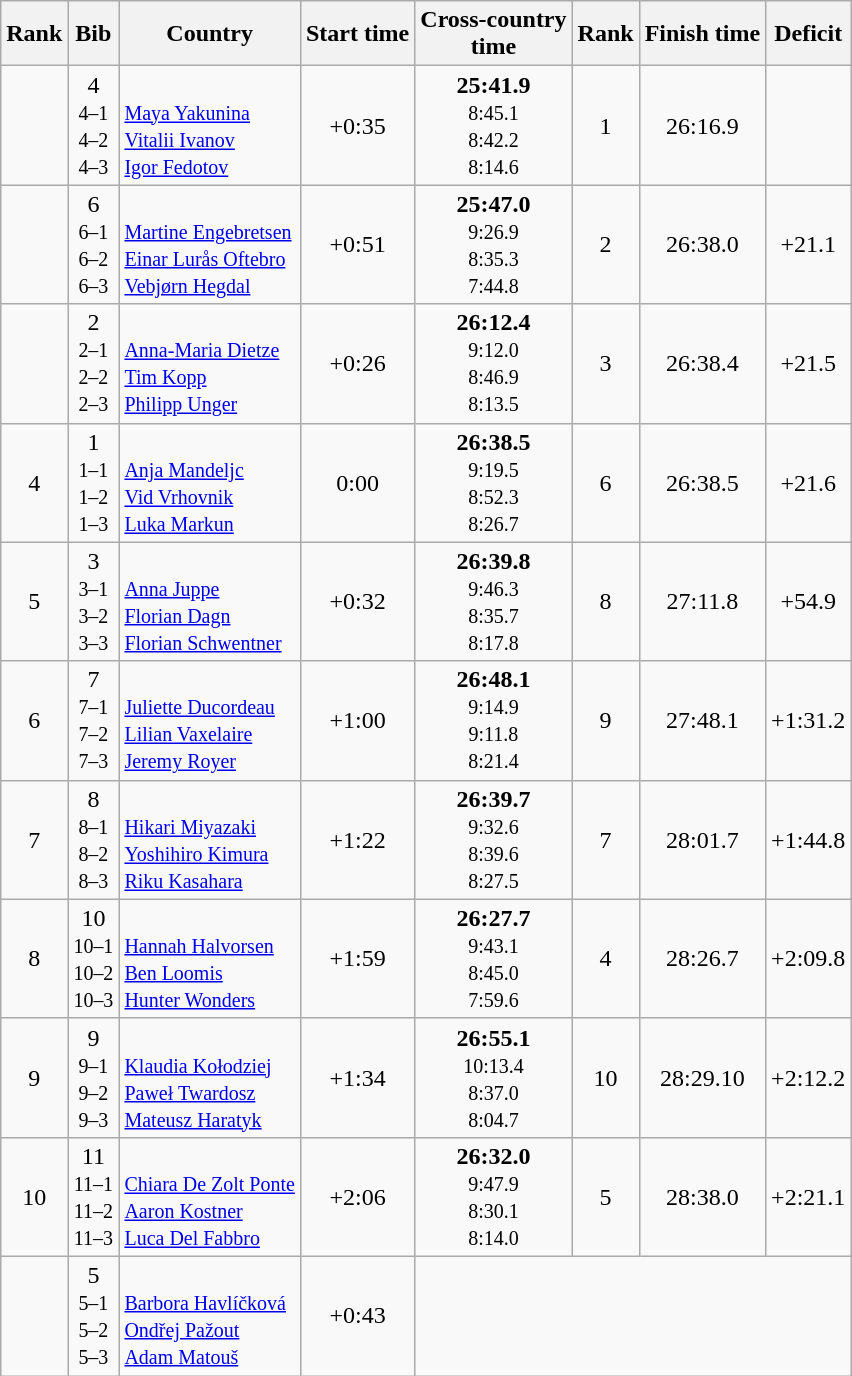<table class="wikitable sortable" style="text-align:center">
<tr>
<th>Rank</th>
<th>Bib</th>
<th>Country</th>
<th>Start time</th>
<th>Cross-country<br>time</th>
<th>Rank</th>
<th>Finish time</th>
<th>Deficit</th>
</tr>
<tr>
<td></td>
<td>4<br><small>4–1<br>4–2<br>4–3</small></td>
<td align=left><br><small><a href='#'>Maya Yakunina</a><br><a href='#'>Vitalii Ivanov</a><br><a href='#'>Igor Fedotov</a></small></td>
<td>+0:35</td>
<td><strong>25:41.9</strong><br><small>8:45.1<br>8:42.2<br>8:14.6</small></td>
<td>1</td>
<td>26:16.9</td>
<td></td>
</tr>
<tr>
<td></td>
<td>6<br><small>6–1<br>6–2<br>6–3</small></td>
<td align=left><br><small><a href='#'>Martine Engebretsen</a><br><a href='#'>Einar Lurås Oftebro</a><br><a href='#'>Vebjørn Hegdal</a></small></td>
<td>+0:51</td>
<td><strong>25:47.0</strong><br><small>9:26.9<br>8:35.3<br>7:44.8</small></td>
<td>2</td>
<td>26:38.0</td>
<td>+21.1</td>
</tr>
<tr>
<td></td>
<td>2<br><small>2–1<br>2–2<br>2–3</small></td>
<td align=left><br><small><a href='#'>Anna-Maria Dietze</a><br><a href='#'>Tim Kopp</a><br><a href='#'>Philipp Unger</a></small></td>
<td>+0:26</td>
<td><strong>26:12.4</strong><br><small>9:12.0<br>8:46.9<br>8:13.5</small></td>
<td>3</td>
<td>26:38.4</td>
<td>+21.5</td>
</tr>
<tr>
<td>4</td>
<td>1<br><small>1–1<br>1–2<br>1–3</small></td>
<td align=left><br><small><a href='#'>Anja Mandeljc</a><br><a href='#'>Vid Vrhovnik</a><br><a href='#'>Luka Markun</a></small></td>
<td>0:00</td>
<td><strong>26:38.5</strong><br><small>9:19.5<br>8:52.3<br>8:26.7</small></td>
<td>6</td>
<td>26:38.5</td>
<td>+21.6</td>
</tr>
<tr>
<td>5</td>
<td>3<br><small>3–1<br>3–2<br>3–3</small></td>
<td align=left><br><small><a href='#'>Anna Juppe</a><br><a href='#'>Florian Dagn</a><br><a href='#'>Florian Schwentner</a></small></td>
<td>+0:32</td>
<td><strong>26:39.8</strong><br><small>9:46.3<br>8:35.7<br>8:17.8</small></td>
<td>8</td>
<td>27:11.8</td>
<td>+54.9</td>
</tr>
<tr>
<td>6</td>
<td>7<br><small>7–1<br>7–2<br>7–3</small></td>
<td align=left><br><small><a href='#'>Juliette Ducordeau</a><br><a href='#'>Lilian Vaxelaire</a><br><a href='#'>Jeremy Royer</a></small></td>
<td>+1:00</td>
<td><strong>26:48.1</strong><br><small>9:14.9<br>9:11.8<br>8:21.4</small></td>
<td>9</td>
<td>27:48.1</td>
<td>+1:31.2</td>
</tr>
<tr>
<td>7</td>
<td>8<br><small>8–1<br>8–2<br>8–3</small></td>
<td align=left><br><small><a href='#'>Hikari Miyazaki</a><br><a href='#'>Yoshihiro Kimura</a><br><a href='#'>Riku Kasahara</a></small></td>
<td>+1:22</td>
<td><strong>26:39.7</strong><br><small>9:32.6<br>8:39.6<br>8:27.5</small></td>
<td>7</td>
<td>28:01.7</td>
<td>+1:44.8</td>
</tr>
<tr>
<td>8</td>
<td>10<br><small>10–1<br>10–2<br>10–3</small></td>
<td align=left><br><small><a href='#'>Hannah Halvorsen</a><br><a href='#'>Ben Loomis</a><br><a href='#'>Hunter Wonders</a></small></td>
<td>+1:59</td>
<td><strong>26:27.7</strong><br><small>9:43.1<br>8:45.0<br>7:59.6</small></td>
<td>4</td>
<td>28:26.7</td>
<td>+2:09.8</td>
</tr>
<tr>
<td>9</td>
<td>9<br><small>9–1<br>9–2<br>9–3</small></td>
<td align=left><br><small><a href='#'>Klaudia Kołodziej</a><br><a href='#'>Paweł Twardosz</a><br><a href='#'>Mateusz Haratyk</a></small></td>
<td>+1:34</td>
<td><strong>26:55.1</strong><br><small>10:13.4<br>8:37.0<br>8:04.7</small></td>
<td>10</td>
<td>28:29.10</td>
<td>+2:12.2</td>
</tr>
<tr>
<td>10</td>
<td>11<br><small>11–1<br>11–2<br>11–3</small></td>
<td align=left><br><small><a href='#'>Chiara De Zolt Ponte</a><br><a href='#'>Aaron Kostner</a><br><a href='#'>Luca Del Fabbro</a></small></td>
<td>+2:06</td>
<td><strong>26:32.0</strong><br><small>9:47.9<br>8:30.1<br>8:14.0</small></td>
<td>5</td>
<td>28:38.0</td>
<td>+2:21.1</td>
</tr>
<tr>
<td></td>
<td>5<br><small>5–1<br>5–2<br>5–3</small></td>
<td align=left><br><small><a href='#'>Barbora Havlíčková</a><br><a href='#'>Ondřej Pažout</a><br><a href='#'>Adam Matouš</a></small></td>
<td>+0:43</td>
<td colspan=4></td>
</tr>
</table>
